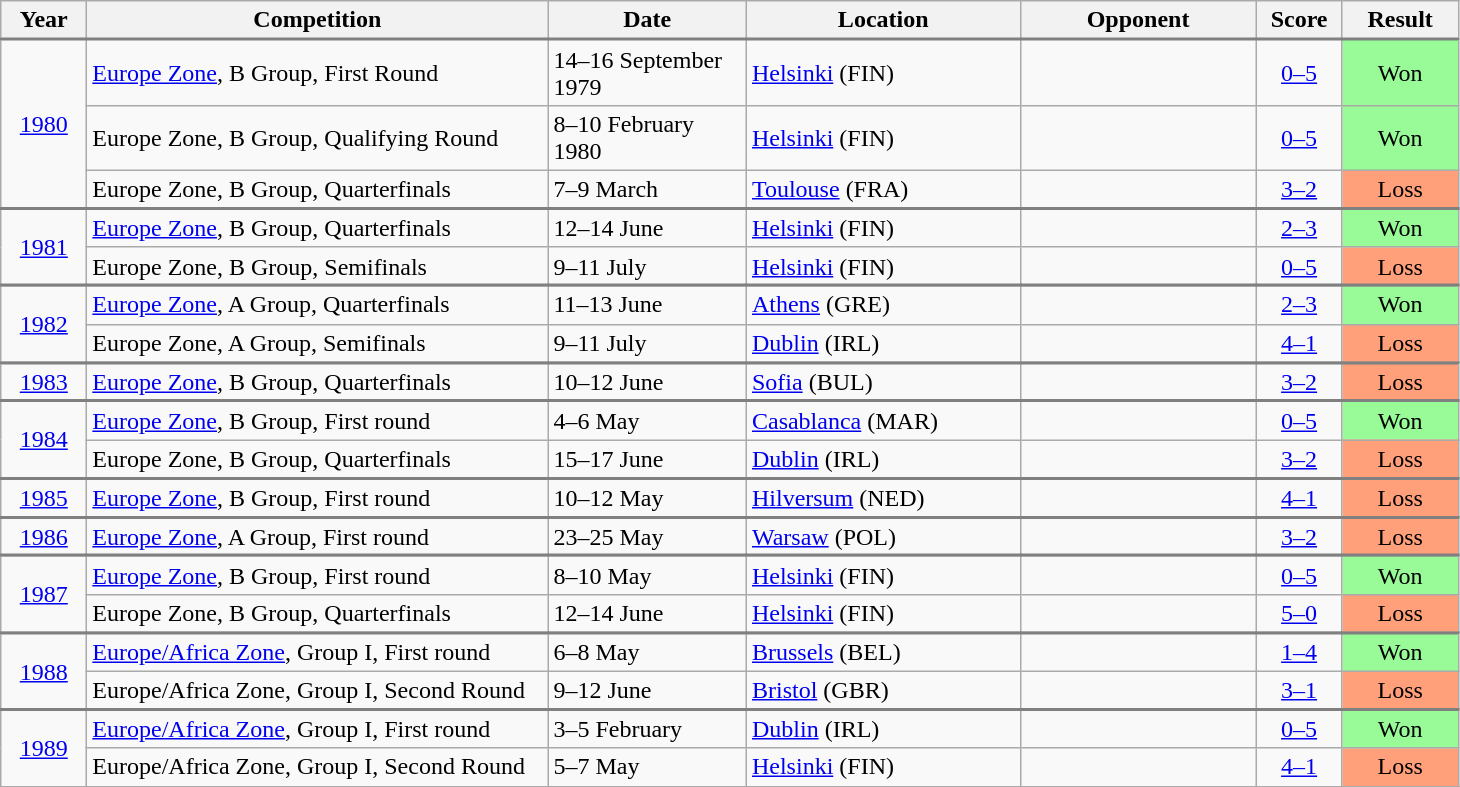<table class="wikitable collapsible collapsed">
<tr>
<th width="50">Year</th>
<th width="300">Competition</th>
<th width="125">Date</th>
<th width="175">Location</th>
<th width="150">Opponent</th>
<th width="50">Score</th>
<th width="70">Result</th>
</tr>
<tr style="border-top:2px solid gray;">
<td align="center" rowspan="3"><a href='#'>1980</a></td>
<td><a href='#'>Europe Zone</a>, B Group, First Round</td>
<td>14–16 September 1979</td>
<td><a href='#'>Helsinki</a> (FIN)</td>
<td></td>
<td align="center"><a href='#'>0–5</a></td>
<td align="center" bgcolor="#98FB98">Won</td>
</tr>
<tr>
<td>Europe Zone, B Group, Qualifying Round</td>
<td>8–10 February 1980</td>
<td><a href='#'>Helsinki</a> (FIN)</td>
<td></td>
<td align="center"><a href='#'>0–5</a></td>
<td align="center" bgcolor="#98FB98">Won</td>
</tr>
<tr>
<td>Europe Zone, B Group, Quarterfinals</td>
<td>7–9 March</td>
<td><a href='#'>Toulouse</a> (FRA)</td>
<td></td>
<td align="center"><a href='#'>3–2</a></td>
<td align="center" bgcolor="#FFA07A">Loss</td>
</tr>
<tr>
</tr>
<tr style="border-top:2px solid gray;">
<td align="center" rowspan="2"><a href='#'>1981</a></td>
<td><a href='#'>Europe Zone</a>, B Group, Quarterfinals</td>
<td>12–14 June</td>
<td><a href='#'>Helsinki</a> (FIN)</td>
<td></td>
<td align="center"><a href='#'>2–3</a></td>
<td align="center" bgcolor="#98FB98">Won</td>
</tr>
<tr>
<td>Europe Zone, B Group, Semifinals</td>
<td>9–11 July</td>
<td><a href='#'>Helsinki</a> (FIN)</td>
<td></td>
<td align="center"><a href='#'>0–5</a></td>
<td align="center" bgcolor="#FFA07A">Loss</td>
</tr>
<tr>
</tr>
<tr style="border-top:2px solid gray;">
<td align="center" rowspan="2"><a href='#'>1982</a></td>
<td><a href='#'>Europe Zone</a>, A Group, Quarterfinals</td>
<td>11–13 June</td>
<td><a href='#'>Athens</a> (GRE)</td>
<td></td>
<td align="center"><a href='#'>2–3</a></td>
<td align="center" bgcolor="#98FB98">Won</td>
</tr>
<tr>
<td>Europe Zone, A Group, Semifinals</td>
<td>9–11 July</td>
<td><a href='#'>Dublin</a> (IRL)</td>
<td></td>
<td align="center"><a href='#'>4–1</a></td>
<td align="center" bgcolor="#FFA07A">Loss</td>
</tr>
<tr>
</tr>
<tr style="border-top:2px solid gray;">
<td align="center" rowspan="1"><a href='#'>1983</a></td>
<td><a href='#'>Europe Zone</a>, B Group, Quarterfinals</td>
<td>10–12 June</td>
<td><a href='#'>Sofia</a> (BUL)</td>
<td></td>
<td align="center"><a href='#'>3–2</a></td>
<td align="center" bgcolor="#FFA07A">Loss</td>
</tr>
<tr>
</tr>
<tr style="border-top:2px solid gray;">
<td align="center" rowspan="2"><a href='#'>1984</a></td>
<td><a href='#'>Europe Zone</a>, B Group, First round</td>
<td>4–6 May</td>
<td><a href='#'>Casablanca</a> (MAR)</td>
<td></td>
<td align="center"><a href='#'>0–5</a></td>
<td align="center" bgcolor="#98FB98">Won</td>
</tr>
<tr>
<td>Europe Zone, B Group, Quarterfinals</td>
<td>15–17 June</td>
<td><a href='#'>Dublin</a> (IRL)</td>
<td></td>
<td align="center"><a href='#'>3–2</a></td>
<td align="center" bgcolor="#FFA07A">Loss</td>
</tr>
<tr>
</tr>
<tr style="border-top:2px solid gray;">
<td align="center" rowspan="1"><a href='#'>1985</a></td>
<td><a href='#'>Europe Zone</a>, B Group, First round</td>
<td>10–12 May</td>
<td><a href='#'>Hilversum</a> (NED)</td>
<td></td>
<td align="center"><a href='#'>4–1</a></td>
<td align="center" bgcolor="#FFA07A">Loss</td>
</tr>
<tr>
</tr>
<tr style="border-top:2px solid gray;">
<td align="center" rowspan="1"><a href='#'>1986</a></td>
<td><a href='#'>Europe Zone</a>, A Group, First round</td>
<td>23–25 May</td>
<td><a href='#'>Warsaw</a> (POL)</td>
<td></td>
<td align="center"><a href='#'>3–2</a></td>
<td align="center" bgcolor="#FFA07A">Loss</td>
</tr>
<tr>
</tr>
<tr style="border-top:2px solid gray;">
<td align="center" rowspan="2"><a href='#'>1987</a></td>
<td><a href='#'>Europe Zone</a>, B Group, First round</td>
<td>8–10 May</td>
<td><a href='#'>Helsinki</a> (FIN)</td>
<td></td>
<td align="center"><a href='#'>0–5</a></td>
<td align="center" bgcolor="#98FB98">Won</td>
</tr>
<tr>
<td>Europe Zone, B Group, Quarterfinals</td>
<td>12–14 June</td>
<td><a href='#'>Helsinki</a> (FIN)</td>
<td></td>
<td align="center"><a href='#'>5–0</a></td>
<td align="center" bgcolor="#FFA07A">Loss</td>
</tr>
<tr>
</tr>
<tr style="border-top:2px solid gray;">
<td align="center" rowspan="2"><a href='#'>1988</a></td>
<td><a href='#'>Europe/Africa Zone</a>, Group I, First round</td>
<td>6–8 May</td>
<td><a href='#'>Brussels</a> (BEL)</td>
<td></td>
<td align="center"><a href='#'>1–4</a></td>
<td align="center" bgcolor="#98FB98">Won</td>
</tr>
<tr>
<td>Europe/Africa Zone, Group I, Second Round</td>
<td>9–12 June</td>
<td><a href='#'>Bristol</a> (GBR)</td>
<td></td>
<td align="center"><a href='#'>3–1</a></td>
<td align="center" bgcolor="#FFA07A">Loss</td>
</tr>
<tr>
</tr>
<tr style="border-top:2px solid gray;">
<td align="center" rowspan="2"><a href='#'>1989</a></td>
<td><a href='#'>Europe/Africa Zone</a>, Group I, First round</td>
<td>3–5 February</td>
<td><a href='#'>Dublin</a> (IRL)</td>
<td></td>
<td align="center"><a href='#'>0–5</a></td>
<td align="center" bgcolor="#98FB98">Won</td>
</tr>
<tr>
<td>Europe/Africa Zone, Group I, Second Round</td>
<td>5–7 May</td>
<td><a href='#'>Helsinki</a> (FIN)</td>
<td></td>
<td align="center"><a href='#'>4–1</a></td>
<td align="center" bgcolor="#FFA07A">Loss</td>
</tr>
<tr>
</tr>
</table>
